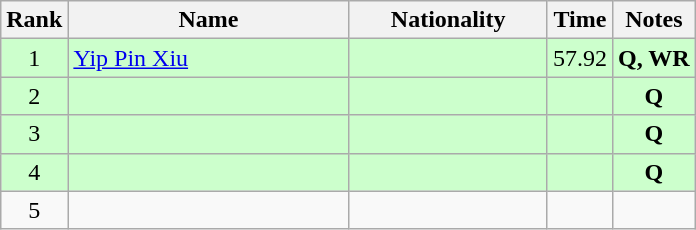<table class="wikitable sortable" style="text-align:center">
<tr>
<th>Rank</th>
<th style="width:180px">Name</th>
<th style="width:125px">Nationality</th>
<th>Time</th>
<th>Notes</th>
</tr>
<tr style="background:#cfc;">
<td>1</td>
<td style="text-align:left;"><a href='#'>Yip Pin Xiu</a></td>
<td style="text-align:left;"></td>
<td>57.92</td>
<td><strong>Q, WR</strong></td>
</tr>
<tr style="background:#cfc;">
<td>2</td>
<td style="text-align:left;"></td>
<td style="text-align:left;"></td>
<td></td>
<td><strong>Q</strong></td>
</tr>
<tr style="background:#cfc;">
<td>3</td>
<td style="text-align:left;"></td>
<td style="text-align:left;"></td>
<td></td>
<td><strong>Q</strong></td>
</tr>
<tr style="background:#cfc;">
<td>4</td>
<td style="text-align:left;"></td>
<td style="text-align:left;"></td>
<td></td>
<td><strong>Q</strong></td>
</tr>
<tr>
<td>5</td>
<td style="text-align:left;"></td>
<td style="text-align:left;"></td>
<td></td>
<td></td>
</tr>
</table>
